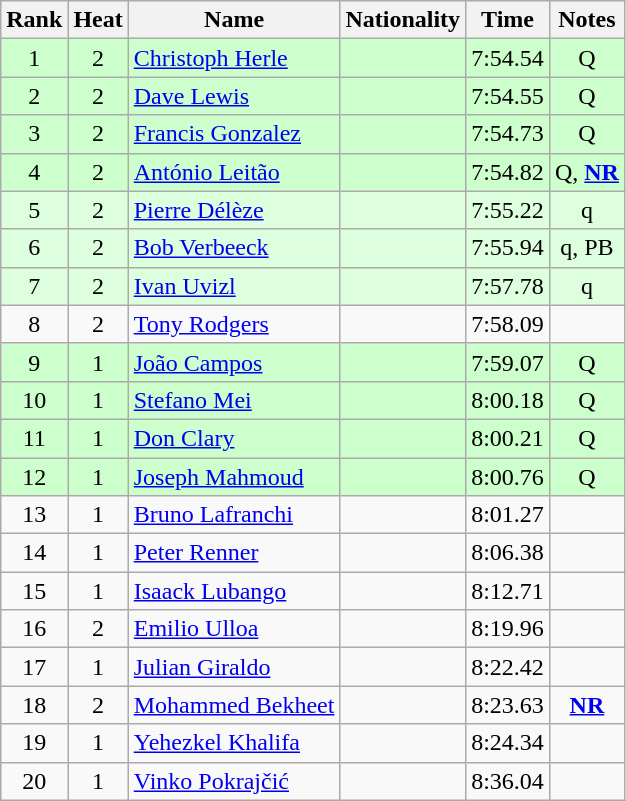<table class="wikitable sortable" style="text-align:center">
<tr>
<th>Rank</th>
<th>Heat</th>
<th>Name</th>
<th>Nationality</th>
<th>Time</th>
<th>Notes</th>
</tr>
<tr bgcolor=ccffcc>
<td>1</td>
<td>2</td>
<td align="left"><a href='#'>Christoph Herle</a></td>
<td align=left></td>
<td>7:54.54</td>
<td>Q</td>
</tr>
<tr bgcolor=ccffcc>
<td>2</td>
<td>2</td>
<td align="left"><a href='#'>Dave Lewis</a></td>
<td align=left></td>
<td>7:54.55</td>
<td>Q</td>
</tr>
<tr bgcolor=ccffcc>
<td>3</td>
<td>2</td>
<td align="left"><a href='#'>Francis Gonzalez</a></td>
<td align=left></td>
<td>7:54.73</td>
<td>Q</td>
</tr>
<tr bgcolor=ccffcc>
<td>4</td>
<td>2</td>
<td align="left"><a href='#'>António Leitão</a></td>
<td align=left></td>
<td>7:54.82</td>
<td>Q, <strong><a href='#'>NR</a></strong></td>
</tr>
<tr bgcolor=ddffdd>
<td>5</td>
<td>2</td>
<td align="left"><a href='#'>Pierre Délèze</a></td>
<td align=left></td>
<td>7:55.22</td>
<td>q</td>
</tr>
<tr bgcolor=ddffdd>
<td>6</td>
<td>2</td>
<td align="left"><a href='#'>Bob Verbeeck</a></td>
<td align=left></td>
<td>7:55.94</td>
<td>q, PB</td>
</tr>
<tr bgcolor=ddffdd>
<td>7</td>
<td>2</td>
<td align="left"><a href='#'>Ivan Uvizl</a></td>
<td align=left></td>
<td>7:57.78</td>
<td>q</td>
</tr>
<tr>
<td>8</td>
<td>2</td>
<td align="left"><a href='#'>Tony Rodgers</a></td>
<td align=left></td>
<td>7:58.09</td>
<td></td>
</tr>
<tr bgcolor=ccffcc>
<td>9</td>
<td>1</td>
<td align="left"><a href='#'>João Campos</a></td>
<td align=left></td>
<td>7:59.07</td>
<td>Q</td>
</tr>
<tr bgcolor=ccffcc>
<td>10</td>
<td>1</td>
<td align="left"><a href='#'>Stefano Mei</a></td>
<td align=left></td>
<td>8:00.18</td>
<td>Q</td>
</tr>
<tr bgcolor=ccffcc>
<td>11</td>
<td>1</td>
<td align="left"><a href='#'>Don Clary</a></td>
<td align=left></td>
<td>8:00.21</td>
<td>Q</td>
</tr>
<tr bgcolor=ccffcc>
<td>12</td>
<td>1</td>
<td align="left"><a href='#'>Joseph Mahmoud</a></td>
<td align=left></td>
<td>8:00.76</td>
<td>Q</td>
</tr>
<tr>
<td>13</td>
<td>1</td>
<td align="left"><a href='#'>Bruno Lafranchi</a></td>
<td align=left></td>
<td>8:01.27</td>
<td></td>
</tr>
<tr>
<td>14</td>
<td>1</td>
<td align="left"><a href='#'>Peter Renner</a></td>
<td align=left></td>
<td>8:06.38</td>
<td></td>
</tr>
<tr>
<td>15</td>
<td>1</td>
<td align="left"><a href='#'>Isaack Lubango</a></td>
<td align=left></td>
<td>8:12.71</td>
<td></td>
</tr>
<tr>
<td>16</td>
<td>2</td>
<td align="left"><a href='#'>Emilio Ulloa</a></td>
<td align=left></td>
<td>8:19.96</td>
<td></td>
</tr>
<tr>
<td>17</td>
<td>1</td>
<td align="left"><a href='#'>Julian Giraldo</a></td>
<td align=left></td>
<td>8:22.42</td>
<td></td>
</tr>
<tr>
<td>18</td>
<td>2</td>
<td align="left"><a href='#'>Mohammed Bekheet</a></td>
<td align=left></td>
<td>8:23.63</td>
<td><strong><a href='#'>NR</a></strong></td>
</tr>
<tr>
<td>19</td>
<td>1</td>
<td align="left"><a href='#'>Yehezkel Khalifa</a></td>
<td align=left></td>
<td>8:24.34</td>
<td></td>
</tr>
<tr>
<td>20</td>
<td>1</td>
<td align="left"><a href='#'>Vinko Pokrajčić</a></td>
<td align=left></td>
<td>8:36.04</td>
<td></td>
</tr>
</table>
